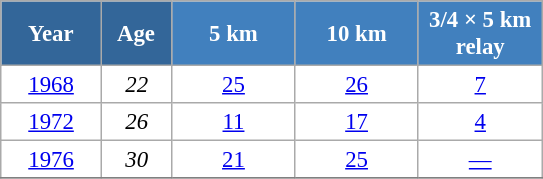<table class="wikitable" style="font-size:95%; text-align:center; border:grey solid 1px; border-collapse:collapse; background:#ffffff;">
<tr>
<th style="background-color:#369; color:white; width:60px;"> Year </th>
<th style="background-color:#369; color:white; width:40px;"> Age </th>
<th style="background-color:#4180be; color:white; width:75px;"> 5 km </th>
<th style="background-color:#4180be; color:white; width:75px;"> 10 km </th>
<th style="background-color:#4180be; color:white; width:75px;"> 3/4 × 5 km <br> relay </th>
</tr>
<tr>
<td><a href='#'>1968</a></td>
<td><em>22</em></td>
<td><a href='#'>25</a></td>
<td><a href='#'>26</a></td>
<td><a href='#'>7</a></td>
</tr>
<tr>
<td><a href='#'>1972</a></td>
<td><em>26</em></td>
<td><a href='#'>11</a></td>
<td><a href='#'>17</a></td>
<td><a href='#'>4</a></td>
</tr>
<tr>
<td><a href='#'>1976</a></td>
<td><em>30</em></td>
<td><a href='#'>21</a></td>
<td><a href='#'>25</a></td>
<td><a href='#'>—</a></td>
</tr>
<tr>
</tr>
</table>
